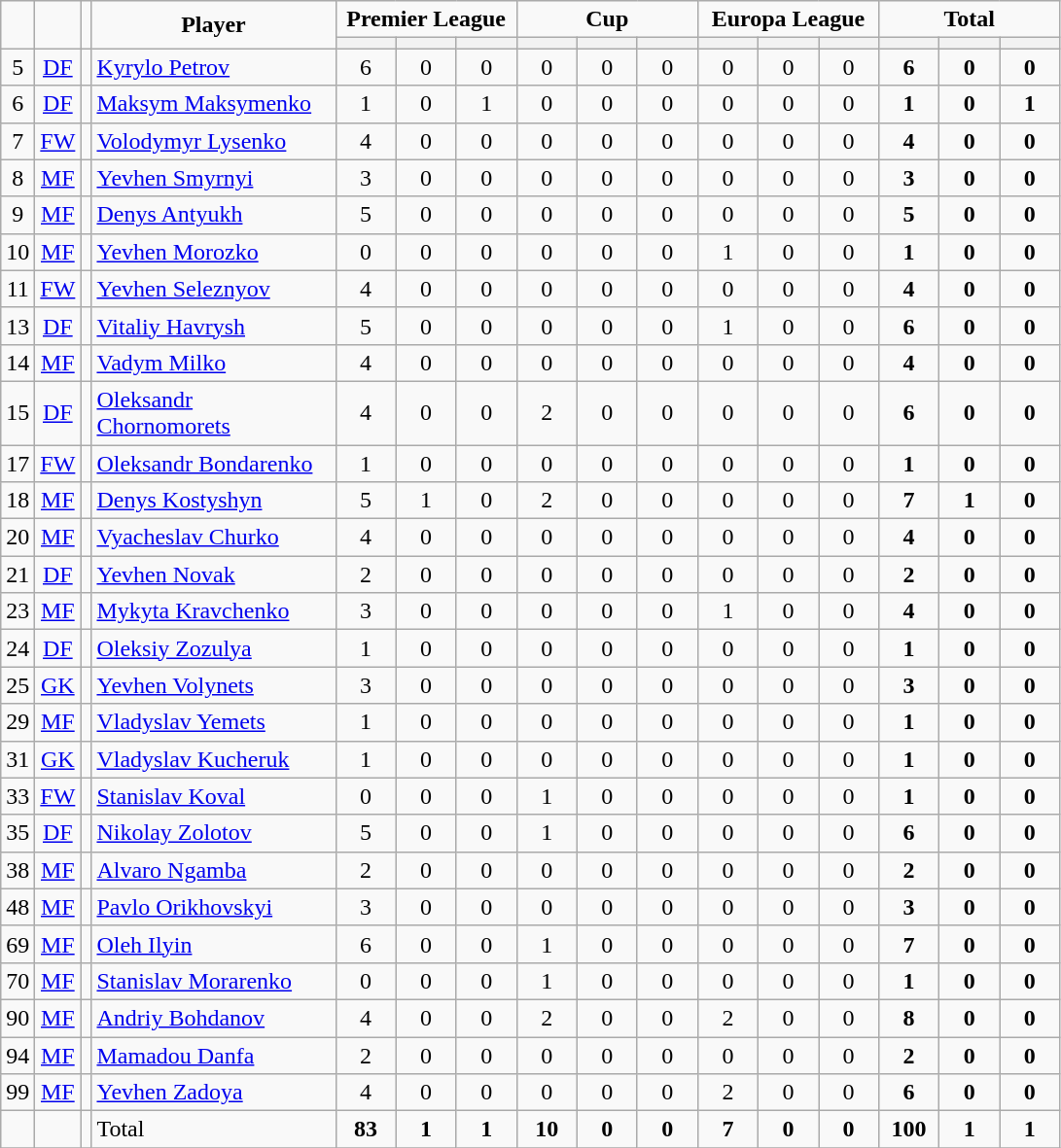<table class="wikitable" style="text-align:center">
<tr>
<td rowspan="2" !width=15><strong></strong></td>
<td rowspan="2" !width=15><strong></strong></td>
<td rowspan="2" !width=15><strong></strong></td>
<td rowspan="2" ! style="width:160px;"><strong>Player</strong></td>
<td colspan="3"><strong>Premier League</strong></td>
<td colspan="3"><strong>Cup</strong></td>
<td colspan="3"><strong>Europa League</strong></td>
<td colspan="3"><strong>Total</strong></td>
</tr>
<tr>
<th width=34; background:#fe9;"></th>
<th width=34; background:#fe9;"></th>
<th width=34; background:#ff8888;"></th>
<th width=34; background:#fe9;"></th>
<th width=34; background:#fe9;"></th>
<th width=34; background:#ff8888;"></th>
<th width=34; background:#fe9;"></th>
<th width=34; background:#fe9;"></th>
<th width=34; background:#ff8888;"></th>
<th width=34; background:#fe9;"></th>
<th width=34; background:#fe9;"></th>
<th width=34; background:#ff8888;"></th>
</tr>
<tr>
<td>5</td>
<td><a href='#'>DF</a></td>
<td></td>
<td align=left><a href='#'>Kyrylo Petrov</a></td>
<td>6</td>
<td>0</td>
<td>0</td>
<td>0</td>
<td>0</td>
<td>0</td>
<td>0</td>
<td>0</td>
<td>0</td>
<td><strong>6</strong></td>
<td><strong>0</strong></td>
<td><strong>0</strong></td>
</tr>
<tr>
<td>6</td>
<td><a href='#'>DF</a></td>
<td></td>
<td align=left><a href='#'>Maksym Maksymenko</a></td>
<td>1</td>
<td>0</td>
<td>1</td>
<td>0</td>
<td>0</td>
<td>0</td>
<td>0</td>
<td>0</td>
<td>0</td>
<td><strong>1</strong></td>
<td><strong>0</strong></td>
<td><strong>1</strong></td>
</tr>
<tr>
<td>7</td>
<td><a href='#'>FW</a></td>
<td></td>
<td align=left><a href='#'>Volodymyr Lysenko</a></td>
<td>4</td>
<td>0</td>
<td>0</td>
<td>0</td>
<td>0</td>
<td>0</td>
<td>0</td>
<td>0</td>
<td>0</td>
<td><strong>4</strong></td>
<td><strong>0</strong></td>
<td><strong>0</strong></td>
</tr>
<tr>
<td>8</td>
<td><a href='#'>MF</a></td>
<td></td>
<td align=left><a href='#'>Yevhen Smyrnyi</a></td>
<td>3</td>
<td>0</td>
<td>0</td>
<td>0</td>
<td>0</td>
<td>0</td>
<td>0</td>
<td>0</td>
<td>0</td>
<td><strong>3</strong></td>
<td><strong>0</strong></td>
<td><strong>0</strong></td>
</tr>
<tr>
<td>9</td>
<td><a href='#'>MF</a></td>
<td></td>
<td align=left><a href='#'>Denys Antyukh</a></td>
<td>5</td>
<td>0</td>
<td>0</td>
<td>0</td>
<td>0</td>
<td>0</td>
<td>0</td>
<td>0</td>
<td>0</td>
<td><strong>5</strong></td>
<td><strong>0</strong></td>
<td><strong>0</strong></td>
</tr>
<tr>
<td>10</td>
<td><a href='#'>MF</a></td>
<td></td>
<td align=left><a href='#'>Yevhen Morozko</a></td>
<td>0</td>
<td>0</td>
<td>0</td>
<td>0</td>
<td>0</td>
<td>0</td>
<td>1</td>
<td>0</td>
<td>0</td>
<td><strong>1</strong></td>
<td><strong>0</strong></td>
<td><strong>0</strong></td>
</tr>
<tr>
<td>11</td>
<td><a href='#'>FW</a></td>
<td></td>
<td align=left><a href='#'>Yevhen Seleznyov</a></td>
<td>4</td>
<td>0</td>
<td>0</td>
<td>0</td>
<td>0</td>
<td>0</td>
<td>0</td>
<td>0</td>
<td>0</td>
<td><strong>4</strong></td>
<td><strong>0</strong></td>
<td><strong>0</strong></td>
</tr>
<tr>
<td>13</td>
<td><a href='#'>DF</a></td>
<td></td>
<td align=left><a href='#'>Vitaliy Havrysh</a></td>
<td>5</td>
<td>0</td>
<td>0</td>
<td>0</td>
<td>0</td>
<td>0</td>
<td>1</td>
<td>0</td>
<td>0</td>
<td><strong>6</strong></td>
<td><strong>0</strong></td>
<td><strong>0</strong></td>
</tr>
<tr>
<td>14</td>
<td><a href='#'>MF</a></td>
<td></td>
<td align=left><a href='#'>Vadym Milko</a></td>
<td>4</td>
<td>0</td>
<td>0</td>
<td>0</td>
<td>0</td>
<td>0</td>
<td>0</td>
<td>0</td>
<td>0</td>
<td><strong>4</strong></td>
<td><strong>0</strong></td>
<td><strong>0</strong></td>
</tr>
<tr>
<td>15</td>
<td><a href='#'>DF</a></td>
<td></td>
<td align=left><a href='#'>Oleksandr Chornomorets</a></td>
<td>4</td>
<td>0</td>
<td>0</td>
<td>2</td>
<td>0</td>
<td>0</td>
<td>0</td>
<td>0</td>
<td>0</td>
<td><strong>6</strong></td>
<td><strong>0</strong></td>
<td><strong>0</strong></td>
</tr>
<tr>
<td>17</td>
<td><a href='#'>FW</a></td>
<td></td>
<td align=left><a href='#'>Oleksandr Bondarenko</a></td>
<td>1</td>
<td>0</td>
<td>0</td>
<td>0</td>
<td>0</td>
<td>0</td>
<td>0</td>
<td>0</td>
<td>0</td>
<td><strong>1</strong></td>
<td><strong>0</strong></td>
<td><strong>0</strong></td>
</tr>
<tr>
<td>18</td>
<td><a href='#'>MF</a></td>
<td></td>
<td align=left><a href='#'>Denys Kostyshyn</a></td>
<td>5</td>
<td>1</td>
<td>0</td>
<td>2</td>
<td>0</td>
<td>0</td>
<td>0</td>
<td>0</td>
<td>0</td>
<td><strong>7</strong></td>
<td><strong>1</strong></td>
<td><strong>0</strong></td>
</tr>
<tr>
<td>20</td>
<td><a href='#'>MF</a></td>
<td></td>
<td align=left><a href='#'>Vyacheslav Churko</a></td>
<td>4</td>
<td>0</td>
<td>0</td>
<td>0</td>
<td>0</td>
<td>0</td>
<td>0</td>
<td>0</td>
<td>0</td>
<td><strong>4</strong></td>
<td><strong>0</strong></td>
<td><strong>0</strong></td>
</tr>
<tr>
<td>21</td>
<td><a href='#'>DF</a></td>
<td></td>
<td align=left><a href='#'>Yevhen Novak</a></td>
<td>2</td>
<td>0</td>
<td>0</td>
<td>0</td>
<td>0</td>
<td>0</td>
<td>0</td>
<td>0</td>
<td>0</td>
<td><strong>2</strong></td>
<td><strong>0</strong></td>
<td><strong>0</strong></td>
</tr>
<tr>
<td>23</td>
<td><a href='#'>MF</a></td>
<td></td>
<td align=left><a href='#'>Mykyta Kravchenko</a></td>
<td>3</td>
<td>0</td>
<td>0</td>
<td>0</td>
<td>0</td>
<td>0</td>
<td>1</td>
<td>0</td>
<td>0</td>
<td><strong>4</strong></td>
<td><strong>0</strong></td>
<td><strong>0</strong></td>
</tr>
<tr>
<td>24</td>
<td><a href='#'>DF</a></td>
<td></td>
<td align=left><a href='#'>Oleksiy Zozulya</a></td>
<td>1</td>
<td>0</td>
<td>0</td>
<td>0</td>
<td>0</td>
<td>0</td>
<td>0</td>
<td>0</td>
<td>0</td>
<td><strong>1</strong></td>
<td><strong>0</strong></td>
<td><strong>0</strong></td>
</tr>
<tr>
<td>25</td>
<td><a href='#'>GK</a></td>
<td></td>
<td align=left><a href='#'>Yevhen Volynets</a></td>
<td>3</td>
<td>0</td>
<td>0</td>
<td>0</td>
<td>0</td>
<td>0</td>
<td>0</td>
<td>0</td>
<td>0</td>
<td><strong>3</strong></td>
<td><strong>0</strong></td>
<td><strong>0</strong></td>
</tr>
<tr>
<td>29</td>
<td><a href='#'>MF</a></td>
<td></td>
<td align=left><a href='#'>Vladyslav Yemets</a></td>
<td>1</td>
<td>0</td>
<td>0</td>
<td>0</td>
<td>0</td>
<td>0</td>
<td>0</td>
<td>0</td>
<td>0</td>
<td><strong>1</strong></td>
<td><strong>0</strong></td>
<td><strong>0</strong></td>
</tr>
<tr>
<td>31</td>
<td><a href='#'>GK</a></td>
<td></td>
<td align=left><a href='#'>Vladyslav Kucheruk</a></td>
<td>1</td>
<td>0</td>
<td>0</td>
<td>0</td>
<td>0</td>
<td>0</td>
<td>0</td>
<td>0</td>
<td>0</td>
<td><strong>1</strong></td>
<td><strong>0</strong></td>
<td><strong>0</strong></td>
</tr>
<tr>
<td>33</td>
<td><a href='#'>FW</a></td>
<td></td>
<td align=left><a href='#'>Stanislav Koval</a></td>
<td>0</td>
<td>0</td>
<td>0</td>
<td>1</td>
<td>0</td>
<td>0</td>
<td>0</td>
<td>0</td>
<td>0</td>
<td><strong>1</strong></td>
<td><strong>0</strong></td>
<td><strong>0</strong></td>
</tr>
<tr>
<td>35</td>
<td><a href='#'>DF</a></td>
<td></td>
<td align=left><a href='#'>Nikolay Zolotov</a></td>
<td>5</td>
<td>0</td>
<td>0</td>
<td>1</td>
<td>0</td>
<td>0</td>
<td>0</td>
<td>0</td>
<td>0</td>
<td><strong>6</strong></td>
<td><strong>0</strong></td>
<td><strong>0</strong></td>
</tr>
<tr>
<td>38</td>
<td><a href='#'>MF</a></td>
<td></td>
<td align=left><a href='#'>Alvaro Ngamba</a></td>
<td>2</td>
<td>0</td>
<td>0</td>
<td>0</td>
<td>0</td>
<td>0</td>
<td>0</td>
<td>0</td>
<td>0</td>
<td><strong>2</strong></td>
<td><strong>0</strong></td>
<td><strong>0</strong></td>
</tr>
<tr>
<td>48</td>
<td><a href='#'>MF</a></td>
<td></td>
<td align=left><a href='#'>Pavlo Orikhovskyi</a></td>
<td>3</td>
<td>0</td>
<td>0</td>
<td>0</td>
<td>0</td>
<td>0</td>
<td>0</td>
<td>0</td>
<td>0</td>
<td><strong>3</strong></td>
<td><strong>0</strong></td>
<td><strong>0</strong></td>
</tr>
<tr>
<td>69</td>
<td><a href='#'>MF</a></td>
<td></td>
<td align=left><a href='#'>Oleh Ilyin</a></td>
<td>6</td>
<td>0</td>
<td>0</td>
<td>1</td>
<td>0</td>
<td>0</td>
<td>0</td>
<td>0</td>
<td>0</td>
<td><strong>7</strong></td>
<td><strong>0</strong></td>
<td><strong>0</strong></td>
</tr>
<tr>
<td>70</td>
<td><a href='#'>MF</a></td>
<td></td>
<td align=left><a href='#'>Stanislav Morarenko</a></td>
<td>0</td>
<td>0</td>
<td>0</td>
<td>1</td>
<td>0</td>
<td>0</td>
<td>0</td>
<td>0</td>
<td>0</td>
<td><strong>1</strong></td>
<td><strong>0</strong></td>
<td><strong>0</strong></td>
</tr>
<tr>
<td>90</td>
<td><a href='#'>MF</a></td>
<td></td>
<td align=left><a href='#'>Andriy Bohdanov</a></td>
<td>4</td>
<td>0</td>
<td>0</td>
<td>2</td>
<td>0</td>
<td>0</td>
<td>2</td>
<td>0</td>
<td>0</td>
<td><strong>8</strong></td>
<td><strong>0</strong></td>
<td><strong>0</strong></td>
</tr>
<tr>
<td>94</td>
<td><a href='#'>MF</a></td>
<td></td>
<td align=left><a href='#'>Mamadou Danfa</a></td>
<td>2</td>
<td>0</td>
<td>0</td>
<td>0</td>
<td>0</td>
<td>0</td>
<td>0</td>
<td>0</td>
<td>0</td>
<td><strong>2</strong></td>
<td><strong>0</strong></td>
<td><strong>0</strong></td>
</tr>
<tr>
<td>99</td>
<td><a href='#'>MF</a></td>
<td></td>
<td align=left><a href='#'>Yevhen Zadoya</a></td>
<td>4</td>
<td>0</td>
<td>0</td>
<td>0</td>
<td>0</td>
<td>0</td>
<td>2</td>
<td>0</td>
<td>0</td>
<td><strong>6</strong></td>
<td><strong>0</strong></td>
<td><strong>0</strong></td>
</tr>
<tr>
<td></td>
<td></td>
<td></td>
<td align=left>Total</td>
<td><strong>83</strong></td>
<td><strong>1</strong></td>
<td><strong>1</strong></td>
<td><strong>10</strong></td>
<td><strong>0</strong></td>
<td><strong>0</strong></td>
<td><strong>7</strong></td>
<td><strong>0</strong></td>
<td><strong>0</strong></td>
<td><strong>100</strong></td>
<td><strong>1</strong></td>
<td><strong>1</strong></td>
</tr>
<tr>
</tr>
</table>
